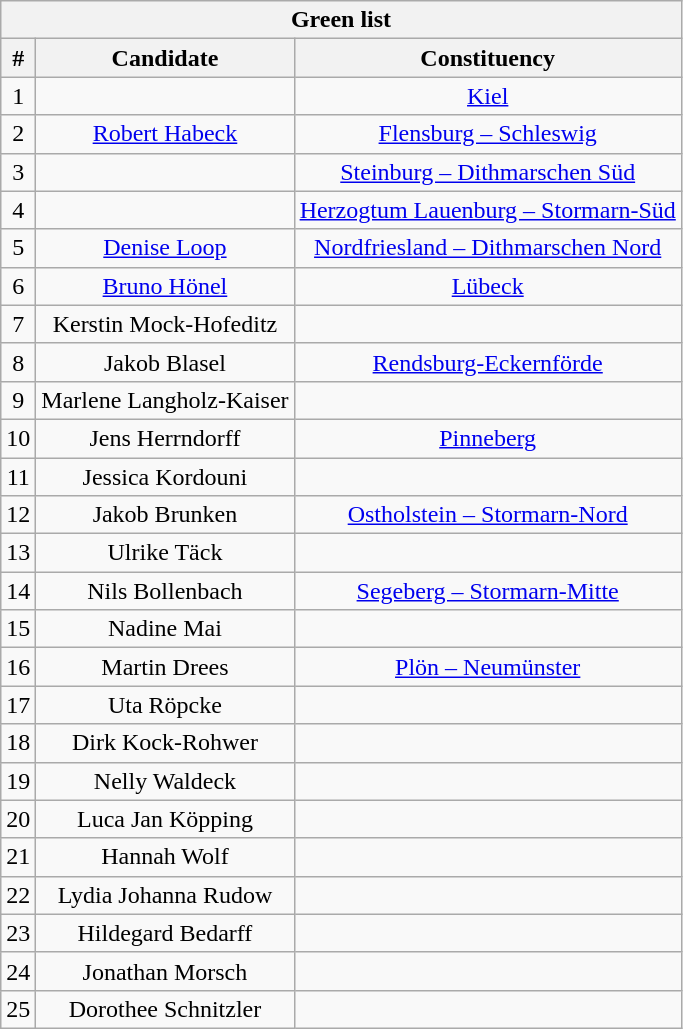<table class="wikitable mw-collapsible mw-collapsed" style="text-align:center">
<tr>
<th colspan=3>Green list</th>
</tr>
<tr>
<th>#</th>
<th>Candidate</th>
<th>Constituency</th>
</tr>
<tr>
<td>1</td>
<td></td>
<td><a href='#'>Kiel</a></td>
</tr>
<tr>
<td>2</td>
<td><a href='#'>Robert Habeck</a></td>
<td><a href='#'>Flensburg – Schleswig</a></td>
</tr>
<tr>
<td>3</td>
<td></td>
<td><a href='#'>Steinburg – Dithmarschen Süd</a></td>
</tr>
<tr>
<td>4</td>
<td></td>
<td><a href='#'>Herzogtum Lauenburg – Stormarn-Süd</a></td>
</tr>
<tr>
<td>5</td>
<td><a href='#'>Denise Loop</a></td>
<td><a href='#'>Nordfriesland – Dithmarschen Nord</a></td>
</tr>
<tr>
<td>6</td>
<td><a href='#'>Bruno Hönel</a></td>
<td><a href='#'>Lübeck</a></td>
</tr>
<tr>
<td>7</td>
<td>Kerstin Mock-Hofeditz</td>
<td></td>
</tr>
<tr>
<td>8</td>
<td>Jakob Blasel</td>
<td><a href='#'>Rendsburg-Eckernförde</a></td>
</tr>
<tr>
<td>9</td>
<td>Marlene Langholz-Kaiser</td>
<td></td>
</tr>
<tr>
<td>10</td>
<td>Jens Herrndorff</td>
<td><a href='#'>Pinneberg</a></td>
</tr>
<tr>
<td>11</td>
<td>Jessica Kordouni</td>
<td></td>
</tr>
<tr>
<td>12</td>
<td>Jakob Brunken</td>
<td><a href='#'>Ostholstein – Stormarn-Nord</a></td>
</tr>
<tr>
<td>13</td>
<td>Ulrike Täck</td>
<td></td>
</tr>
<tr>
<td>14</td>
<td>Nils Bollenbach</td>
<td><a href='#'>Segeberg – Stormarn-Mitte</a></td>
</tr>
<tr>
<td>15</td>
<td>Nadine Mai</td>
<td></td>
</tr>
<tr>
<td>16</td>
<td>Martin Drees</td>
<td><a href='#'>Plön – Neumünster</a></td>
</tr>
<tr>
<td>17</td>
<td>Uta Röpcke</td>
<td></td>
</tr>
<tr>
<td>18</td>
<td>Dirk Kock-Rohwer</td>
<td></td>
</tr>
<tr>
<td>19</td>
<td>Nelly Waldeck</td>
<td></td>
</tr>
<tr>
<td>20</td>
<td>Luca Jan Köpping</td>
<td></td>
</tr>
<tr>
<td>21</td>
<td>Hannah Wolf</td>
<td></td>
</tr>
<tr>
<td>22</td>
<td>Lydia Johanna Rudow</td>
<td></td>
</tr>
<tr>
<td>23</td>
<td>Hildegard Bedarff</td>
<td></td>
</tr>
<tr>
<td>24</td>
<td>Jonathan Morsch</td>
<td></td>
</tr>
<tr>
<td>25</td>
<td>Dorothee Schnitzler</td>
<td></td>
</tr>
</table>
